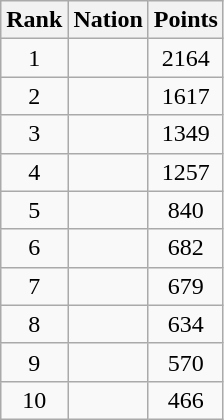<table class="wikitable sortable">
<tr>
<th>Rank</th>
<th>Nation</th>
<th>Points</th>
</tr>
<tr>
<td align=center>1</td>
<td></td>
<td align=center>2164</td>
</tr>
<tr>
<td align=center>2</td>
<td></td>
<td align=center>1617</td>
</tr>
<tr>
<td align=center>3</td>
<td></td>
<td align=center>1349</td>
</tr>
<tr>
<td align=center>4</td>
<td></td>
<td align=center>1257</td>
</tr>
<tr>
<td align=center>5</td>
<td></td>
<td align=center>840</td>
</tr>
<tr>
<td align=center>6</td>
<td></td>
<td align=center>682</td>
</tr>
<tr>
<td align=center>7</td>
<td></td>
<td align=center>679</td>
</tr>
<tr>
<td align=center>8</td>
<td></td>
<td align=center>634</td>
</tr>
<tr>
<td align=center>9</td>
<td></td>
<td align=center>570</td>
</tr>
<tr>
<td align=center>10</td>
<td></td>
<td align=center>466</td>
</tr>
</table>
